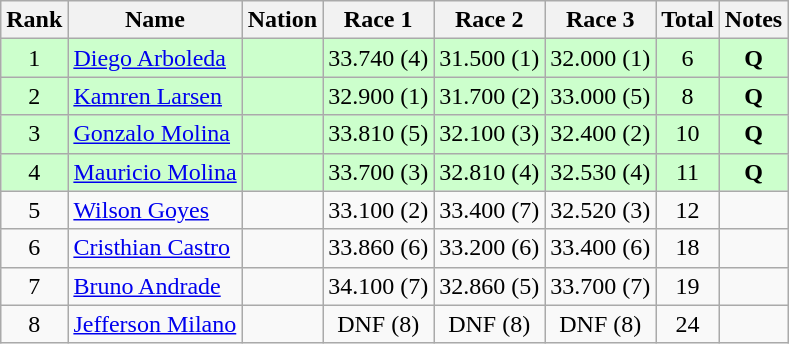<table class="wikitable sortable" style="text-align:center">
<tr>
<th>Rank</th>
<th>Name</th>
<th>Nation</th>
<th>Race 1</th>
<th>Race 2</th>
<th>Race 3</th>
<th>Total</th>
<th>Notes</th>
</tr>
<tr bgcolor=ccffcc>
<td>1</td>
<td align=left><a href='#'>Diego Arboleda</a></td>
<td align=left></td>
<td>33.740 (4)</td>
<td>31.500 (1)</td>
<td>32.000 (1)</td>
<td>6</td>
<td><strong>Q</strong></td>
</tr>
<tr bgcolor=ccffcc>
<td>2</td>
<td align=left><a href='#'>Kamren Larsen</a></td>
<td align=left></td>
<td>32.900 (1)</td>
<td>31.700 (2)</td>
<td>33.000 (5)</td>
<td>8</td>
<td><strong>Q</strong></td>
</tr>
<tr bgcolor=ccffcc>
<td>3</td>
<td align=left><a href='#'>Gonzalo Molina</a></td>
<td align=left></td>
<td>33.810 (5)</td>
<td>32.100 (3)</td>
<td>32.400 (2)</td>
<td>10</td>
<td><strong>Q</strong></td>
</tr>
<tr bgcolor=ccffcc>
<td>4</td>
<td align=left><a href='#'>Mauricio Molina</a></td>
<td align=left></td>
<td>33.700 (3)</td>
<td>32.810 (4)</td>
<td>32.530 (4)</td>
<td>11</td>
<td><strong>Q</strong></td>
</tr>
<tr>
<td>5</td>
<td align=left><a href='#'>Wilson Goyes</a></td>
<td align=left></td>
<td>33.100 (2)</td>
<td>33.400 (7)</td>
<td>32.520 (3)</td>
<td>12</td>
<td></td>
</tr>
<tr>
<td>6</td>
<td align=left><a href='#'>Cristhian Castro</a></td>
<td align=left></td>
<td>33.860 (6)</td>
<td>33.200 (6)</td>
<td>33.400 (6)</td>
<td>18</td>
<td></td>
</tr>
<tr>
<td>7</td>
<td align=left><a href='#'>Bruno Andrade</a></td>
<td align=left></td>
<td>34.100 (7)</td>
<td>32.860 (5)</td>
<td>33.700 (7)</td>
<td>19</td>
<td></td>
</tr>
<tr>
<td>8</td>
<td align=left><a href='#'>Jefferson Milano</a></td>
<td align=left></td>
<td>DNF (8)</td>
<td>DNF (8)</td>
<td>DNF (8)</td>
<td>24</td>
<td></td>
</tr>
</table>
